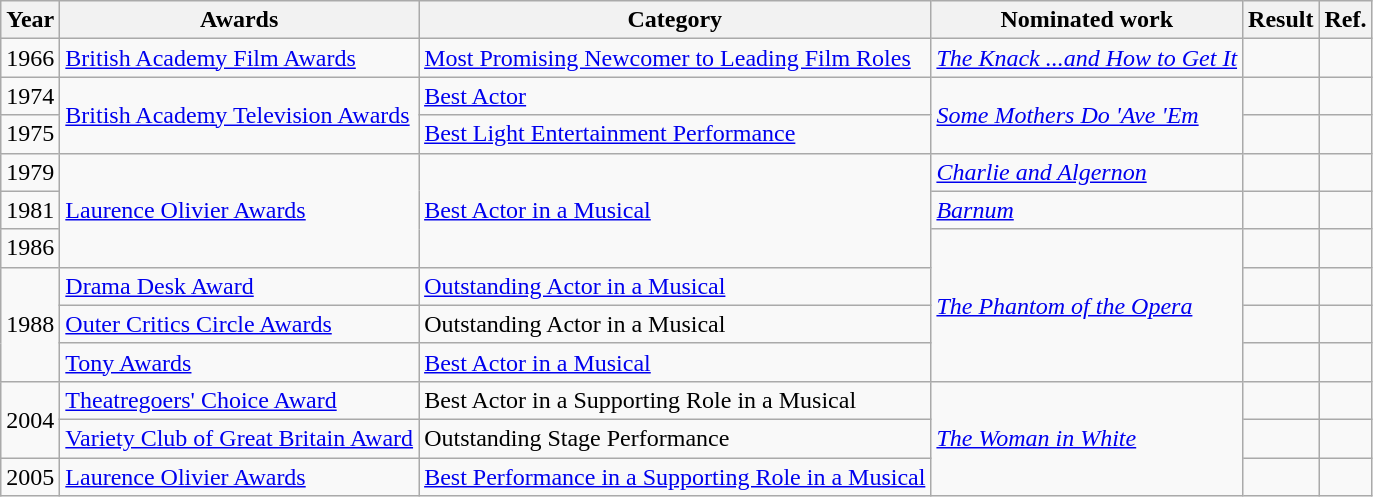<table class="wikitable">
<tr>
<th>Year</th>
<th>Awards</th>
<th>Category</th>
<th>Nominated work</th>
<th>Result</th>
<th>Ref.</th>
</tr>
<tr>
<td>1966</td>
<td><a href='#'>British Academy Film Awards</a></td>
<td><a href='#'>Most Promising Newcomer to Leading Film Roles</a></td>
<td><a href='#'><em>The Knack ...and How to Get It</em></a></td>
<td></td>
<td></td>
</tr>
<tr>
<td>1974</td>
<td rowspan="2"><a href='#'>British Academy Television Awards</a></td>
<td><a href='#'>Best Actor</a></td>
<td rowspan="2"><a href='#'><em>Some Mothers Do 'Ave 'Em</em></a></td>
<td></td>
<td></td>
</tr>
<tr>
<td>1975</td>
<td><a href='#'>Best Light Entertainment Performance</a></td>
<td></td>
<td></td>
</tr>
<tr>
<td>1979</td>
<td rowspan="3"><a href='#'>Laurence Olivier Awards</a></td>
<td rowspan="3"><a href='#'>Best Actor in a Musical</a></td>
<td><a href='#'><em>Charlie and Algernon</em></a></td>
<td></td>
<td></td>
</tr>
<tr>
<td>1981</td>
<td><a href='#'><em>Barnum</em></a></td>
<td></td>
<td></td>
</tr>
<tr>
<td>1986</td>
<td rowspan="4"><a href='#'><em>The Phantom of the Opera</em></a></td>
<td></td>
<td></td>
</tr>
<tr>
<td rowspan="3">1988</td>
<td><a href='#'>Drama Desk Award</a></td>
<td><a href='#'>Outstanding Actor in a Musical</a></td>
<td></td>
<td></td>
</tr>
<tr>
<td><a href='#'>Outer Critics Circle Awards</a></td>
<td>Outstanding Actor in a Musical</td>
<td></td>
<td></td>
</tr>
<tr>
<td><a href='#'>Tony Awards</a></td>
<td><a href='#'>Best Actor in a Musical</a></td>
<td></td>
<td></td>
</tr>
<tr>
<td rowspan="2">2004</td>
<td><a href='#'>Theatregoers' Choice Award</a></td>
<td>Best Actor in a Supporting Role in a Musical</td>
<td rowspan="3"><a href='#'><em>The Woman in White</em></a></td>
<td></td>
<td></td>
</tr>
<tr>
<td><a href='#'>Variety Club of Great Britain Award</a></td>
<td>Outstanding Stage Performance</td>
<td></td>
<td></td>
</tr>
<tr>
<td>2005</td>
<td><a href='#'>Laurence Olivier Awards</a></td>
<td><a href='#'>Best Performance in a Supporting Role in a Musical</a></td>
<td></td>
<td></td>
</tr>
</table>
